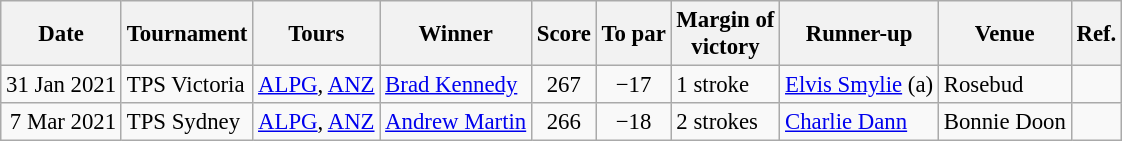<table class=wikitable style="font-size:95%">
<tr>
<th>Date</th>
<th>Tournament</th>
<th>Tours</th>
<th>Winner</th>
<th>Score</th>
<th>To par</th>
<th>Margin of<br>victory</th>
<th>Runner-up</th>
<th>Venue</th>
<th>Ref.</th>
</tr>
<tr>
<td align=right>31 Jan 2021</td>
<td>TPS Victoria</td>
<td><a href='#'>ALPG</a>, <a href='#'>ANZ</a></td>
<td> <a href='#'>Brad Kennedy</a></td>
<td align=center>267</td>
<td align=center>−17</td>
<td>1 stroke</td>
<td> <a href='#'>Elvis Smylie</a> (a)</td>
<td>Rosebud</td>
<td></td>
</tr>
<tr>
<td align=right>7 Mar 2021</td>
<td>TPS Sydney</td>
<td><a href='#'>ALPG</a>, <a href='#'>ANZ</a></td>
<td> <a href='#'>Andrew Martin</a></td>
<td align=center>266</td>
<td align=center>−18</td>
<td>2 strokes</td>
<td> <a href='#'>Charlie Dann</a></td>
<td>Bonnie Doon</td>
<td></td>
</tr>
</table>
